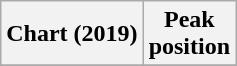<table class="wikitable">
<tr>
<th>Chart (2019)</th>
<th>Peak<br>position</th>
</tr>
<tr>
</tr>
</table>
